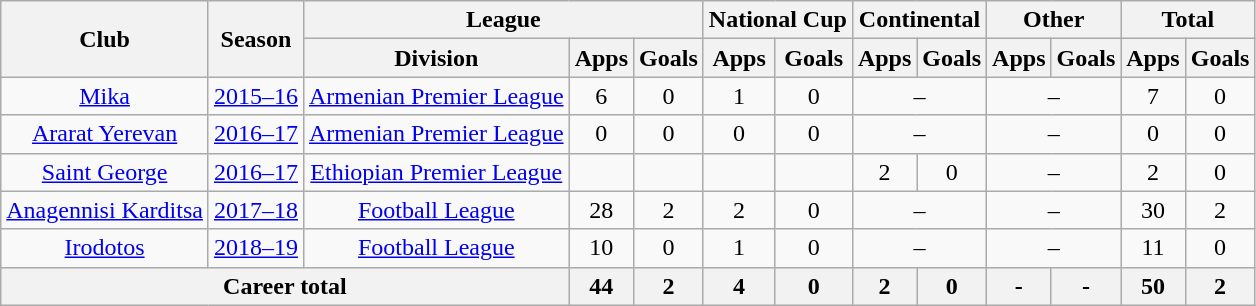<table class="wikitable" style="text-align: center;">
<tr>
<th rowspan="2">Club</th>
<th rowspan="2">Season</th>
<th colspan="3">League</th>
<th colspan="2">National Cup</th>
<th colspan="2">Continental</th>
<th colspan="2">Other</th>
<th colspan="2">Total</th>
</tr>
<tr>
<th>Division</th>
<th>Apps</th>
<th>Goals</th>
<th>Apps</th>
<th>Goals</th>
<th>Apps</th>
<th>Goals</th>
<th>Apps</th>
<th>Goals</th>
<th>Apps</th>
<th>Goals</th>
</tr>
<tr>
<td valign="center"><a href='#'>Mika</a></td>
<td><a href='#'>2015–16</a></td>
<td><a href='#'>Armenian Premier League</a></td>
<td>6</td>
<td>0</td>
<td>1</td>
<td>0</td>
<td colspan="2">–</td>
<td colspan="2">–</td>
<td>7</td>
<td>0</td>
</tr>
<tr>
<td valign="center"><a href='#'>Ararat Yerevan</a></td>
<td><a href='#'>2016–17</a></td>
<td><a href='#'>Armenian Premier League</a></td>
<td>0</td>
<td>0</td>
<td>0</td>
<td>0</td>
<td colspan="2">–</td>
<td colspan="2">–</td>
<td>0</td>
<td>0</td>
</tr>
<tr>
<td valign="center"><a href='#'>Saint George</a></td>
<td><a href='#'>2016–17</a></td>
<td><a href='#'>Ethiopian Premier League</a></td>
<td></td>
<td></td>
<td></td>
<td></td>
<td>2</td>
<td>0</td>
<td colspan="2">–</td>
<td>2</td>
<td>0</td>
</tr>
<tr>
<td valign="center"><a href='#'>Anagennisi Karditsa</a></td>
<td><a href='#'>2017–18</a></td>
<td><a href='#'>Football League</a></td>
<td>28</td>
<td>2</td>
<td>2</td>
<td>0</td>
<td colspan="2">–</td>
<td colspan="2">–</td>
<td>30</td>
<td>2</td>
</tr>
<tr>
<td valign="center"><a href='#'>Irodotos</a></td>
<td><a href='#'>2018–19</a></td>
<td><a href='#'>Football League</a></td>
<td>10</td>
<td>0</td>
<td>1</td>
<td>0</td>
<td colspan="2">–</td>
<td colspan="2">–</td>
<td>11</td>
<td>0</td>
</tr>
<tr>
<th colspan="3">Career total</th>
<th>44</th>
<th>2</th>
<th>4</th>
<th>0</th>
<th>2</th>
<th>0</th>
<th>-</th>
<th>-</th>
<th>50</th>
<th>2</th>
</tr>
</table>
